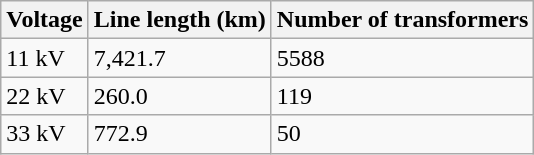<table class="wikitable">
<tr>
<th>Voltage</th>
<th>Line length (km)</th>
<th>Number of transformers</th>
</tr>
<tr>
<td>11 kV</td>
<td>7,421.7</td>
<td>5588</td>
</tr>
<tr>
<td>22 kV</td>
<td>260.0</td>
<td>119</td>
</tr>
<tr>
<td>33 kV</td>
<td>772.9</td>
<td>50</td>
</tr>
</table>
